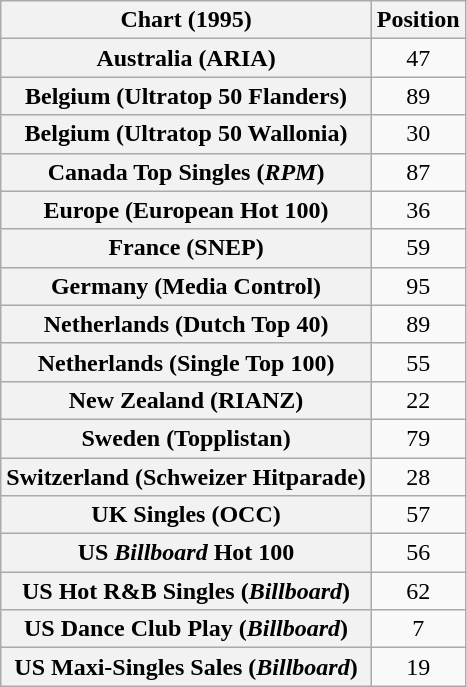<table class="wikitable sortable plainrowheaders" style="text-align:center">
<tr>
<th scope="col">Chart (1995)</th>
<th scope="col">Position</th>
</tr>
<tr>
<th scope="row">Australia (ARIA)</th>
<td>47</td>
</tr>
<tr>
<th scope="row">Belgium (Ultratop 50 Flanders)</th>
<td>89</td>
</tr>
<tr>
<th scope="row">Belgium (Ultratop 50 Wallonia)</th>
<td>30</td>
</tr>
<tr>
<th scope="row">Canada Top Singles (<em>RPM</em>)</th>
<td>87</td>
</tr>
<tr>
<th scope="row">Europe (European Hot 100)</th>
<td>36</td>
</tr>
<tr>
<th scope="row">France (SNEP)</th>
<td>59</td>
</tr>
<tr>
<th scope="row">Germany (Media Control)</th>
<td>95</td>
</tr>
<tr>
<th scope="row">Netherlands (Dutch Top 40)</th>
<td>89</td>
</tr>
<tr>
<th scope="row">Netherlands (Single Top 100)</th>
<td>55</td>
</tr>
<tr>
<th scope="row">New Zealand (RIANZ)</th>
<td>22</td>
</tr>
<tr>
<th scope="row">Sweden (Topplistan)</th>
<td>79</td>
</tr>
<tr>
<th scope="row">Switzerland (Schweizer Hitparade)</th>
<td>28</td>
</tr>
<tr>
<th scope="row">UK Singles (OCC)</th>
<td>57</td>
</tr>
<tr>
<th scope="row">US <em>Billboard</em> Hot 100</th>
<td>56</td>
</tr>
<tr>
<th scope="row">US Hot R&B Singles (<em>Billboard</em>)</th>
<td>62</td>
</tr>
<tr>
<th scope="row">US Dance Club Play (<em>Billboard</em>)</th>
<td>7</td>
</tr>
<tr>
<th scope="row">US Maxi-Singles Sales (<em>Billboard</em>)</th>
<td>19</td>
</tr>
</table>
